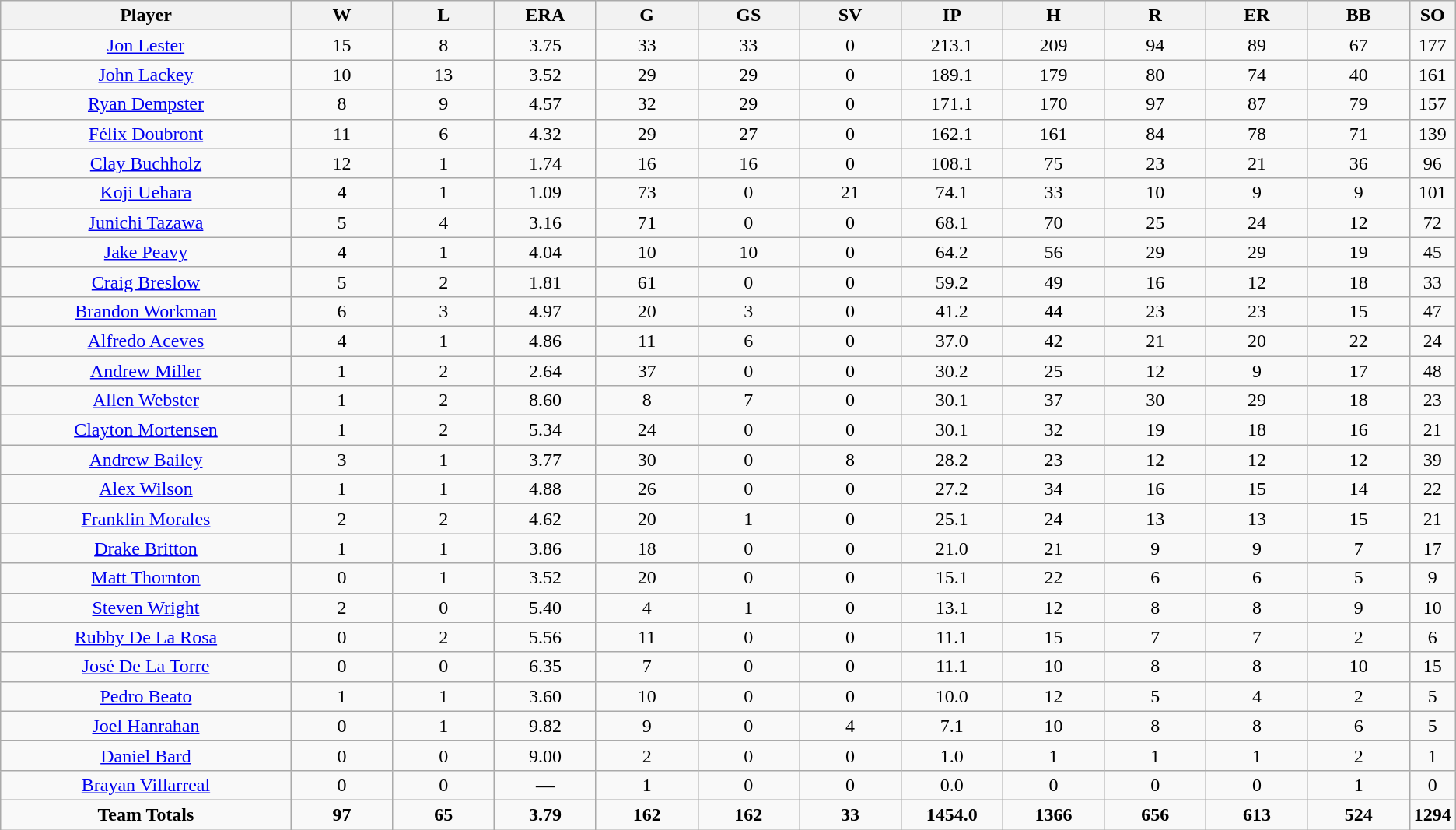<table class=wikitable style="text-align:center">
<tr>
<th bgcolor=#DDDDFF; width="20%">Player</th>
<th bgcolor=#DDDDFF; width="7%">W</th>
<th bgcolor=#DDDDFF; width="7%">L</th>
<th bgcolor=#DDDDFF; width="7%">ERA</th>
<th bgcolor=#DDDDFF; width="7%">G</th>
<th bgcolor=#DDDDFF; width="7%">GS</th>
<th bgcolor=#DDDDFF; width="7%">SV</th>
<th bgcolor=#DDDDFF; width="7%">IP</th>
<th bgcolor=#DDDDFF; width="7%">H</th>
<th bgcolor=#DDDDFF; width="7%">R</th>
<th bgcolor=#DDDDFF; width="7%">ER</th>
<th bgcolor=#DDDDFF; width="7%">BB</th>
<th bgcolor=#DDDDFF; width="7%">SO</th>
</tr>
<tr>
<td><a href='#'>Jon Lester</a></td>
<td>15</td>
<td>8</td>
<td>3.75</td>
<td>33</td>
<td>33</td>
<td>0</td>
<td>213.1</td>
<td>209</td>
<td>94</td>
<td>89</td>
<td>67</td>
<td>177</td>
</tr>
<tr>
<td><a href='#'>John Lackey</a></td>
<td>10</td>
<td>13</td>
<td>3.52</td>
<td>29</td>
<td>29</td>
<td>0</td>
<td>189.1</td>
<td>179</td>
<td>80</td>
<td>74</td>
<td>40</td>
<td>161</td>
</tr>
<tr>
<td><a href='#'>Ryan Dempster</a></td>
<td>8</td>
<td>9</td>
<td>4.57</td>
<td>32</td>
<td>29</td>
<td>0</td>
<td>171.1</td>
<td>170</td>
<td>97</td>
<td>87</td>
<td>79</td>
<td>157</td>
</tr>
<tr>
<td><a href='#'>Félix Doubront</a></td>
<td>11</td>
<td>6</td>
<td>4.32</td>
<td>29</td>
<td>27</td>
<td>0</td>
<td>162.1</td>
<td>161</td>
<td>84</td>
<td>78</td>
<td>71</td>
<td>139</td>
</tr>
<tr>
<td><a href='#'>Clay Buchholz</a></td>
<td>12</td>
<td>1</td>
<td>1.74</td>
<td>16</td>
<td>16</td>
<td>0</td>
<td>108.1</td>
<td>75</td>
<td>23</td>
<td>21</td>
<td>36</td>
<td>96</td>
</tr>
<tr>
<td><a href='#'>Koji Uehara</a></td>
<td>4</td>
<td>1</td>
<td>1.09</td>
<td>73</td>
<td>0</td>
<td>21</td>
<td>74.1</td>
<td>33</td>
<td>10</td>
<td>9</td>
<td>9</td>
<td>101</td>
</tr>
<tr>
<td><a href='#'>Junichi Tazawa</a></td>
<td>5</td>
<td>4</td>
<td>3.16</td>
<td>71</td>
<td>0</td>
<td>0</td>
<td>68.1</td>
<td>70</td>
<td>25</td>
<td>24</td>
<td>12</td>
<td>72</td>
</tr>
<tr>
<td><a href='#'>Jake Peavy</a></td>
<td>4</td>
<td>1</td>
<td>4.04</td>
<td>10</td>
<td>10</td>
<td>0</td>
<td>64.2</td>
<td>56</td>
<td>29</td>
<td>29</td>
<td>19</td>
<td>45</td>
</tr>
<tr>
<td><a href='#'>Craig Breslow</a></td>
<td>5</td>
<td>2</td>
<td>1.81</td>
<td>61</td>
<td>0</td>
<td>0</td>
<td>59.2</td>
<td>49</td>
<td>16</td>
<td>12</td>
<td>18</td>
<td>33</td>
</tr>
<tr>
<td><a href='#'>Brandon Workman</a></td>
<td>6</td>
<td>3</td>
<td>4.97</td>
<td>20</td>
<td>3</td>
<td>0</td>
<td>41.2</td>
<td>44</td>
<td>23</td>
<td>23</td>
<td>15</td>
<td>47</td>
</tr>
<tr>
<td><a href='#'>Alfredo Aceves</a></td>
<td>4</td>
<td>1</td>
<td>4.86</td>
<td>11</td>
<td>6</td>
<td>0</td>
<td>37.0</td>
<td>42</td>
<td>21</td>
<td>20</td>
<td>22</td>
<td>24</td>
</tr>
<tr>
<td><a href='#'>Andrew Miller</a></td>
<td>1</td>
<td>2</td>
<td>2.64</td>
<td>37</td>
<td>0</td>
<td>0</td>
<td>30.2</td>
<td>25</td>
<td>12</td>
<td>9</td>
<td>17</td>
<td>48</td>
</tr>
<tr>
<td><a href='#'>Allen Webster</a></td>
<td>1</td>
<td>2</td>
<td>8.60</td>
<td>8</td>
<td>7</td>
<td>0</td>
<td>30.1</td>
<td>37</td>
<td>30</td>
<td>29</td>
<td>18</td>
<td>23</td>
</tr>
<tr>
<td><a href='#'>Clayton Mortensen</a></td>
<td>1</td>
<td>2</td>
<td>5.34</td>
<td>24</td>
<td>0</td>
<td>0</td>
<td>30.1</td>
<td>32</td>
<td>19</td>
<td>18</td>
<td>16</td>
<td>21</td>
</tr>
<tr>
<td><a href='#'>Andrew Bailey</a></td>
<td>3</td>
<td>1</td>
<td>3.77</td>
<td>30</td>
<td>0</td>
<td>8</td>
<td>28.2</td>
<td>23</td>
<td>12</td>
<td>12</td>
<td>12</td>
<td>39</td>
</tr>
<tr>
<td><a href='#'>Alex Wilson</a></td>
<td>1</td>
<td>1</td>
<td>4.88</td>
<td>26</td>
<td>0</td>
<td>0</td>
<td>27.2</td>
<td>34</td>
<td>16</td>
<td>15</td>
<td>14</td>
<td>22</td>
</tr>
<tr>
<td><a href='#'>Franklin Morales</a></td>
<td>2</td>
<td>2</td>
<td>4.62</td>
<td>20</td>
<td>1</td>
<td>0</td>
<td>25.1</td>
<td>24</td>
<td>13</td>
<td>13</td>
<td>15</td>
<td>21</td>
</tr>
<tr>
<td><a href='#'>Drake Britton</a></td>
<td>1</td>
<td>1</td>
<td>3.86</td>
<td>18</td>
<td>0</td>
<td>0</td>
<td>21.0</td>
<td>21</td>
<td>9</td>
<td>9</td>
<td>7</td>
<td>17</td>
</tr>
<tr>
<td><a href='#'>Matt Thornton</a></td>
<td>0</td>
<td>1</td>
<td>3.52</td>
<td>20</td>
<td>0</td>
<td>0</td>
<td>15.1</td>
<td>22</td>
<td>6</td>
<td>6</td>
<td>5</td>
<td>9</td>
</tr>
<tr>
<td><a href='#'>Steven Wright</a></td>
<td>2</td>
<td>0</td>
<td>5.40</td>
<td>4</td>
<td>1</td>
<td>0</td>
<td>13.1</td>
<td>12</td>
<td>8</td>
<td>8</td>
<td>9</td>
<td>10</td>
</tr>
<tr>
<td><a href='#'>Rubby De La Rosa</a></td>
<td>0</td>
<td>2</td>
<td>5.56</td>
<td>11</td>
<td>0</td>
<td>0</td>
<td>11.1</td>
<td>15</td>
<td>7</td>
<td>7</td>
<td>2</td>
<td>6</td>
</tr>
<tr>
<td><a href='#'>José De La Torre</a></td>
<td>0</td>
<td>0</td>
<td>6.35</td>
<td>7</td>
<td>0</td>
<td>0</td>
<td>11.1</td>
<td>10</td>
<td>8</td>
<td>8</td>
<td>10</td>
<td>15</td>
</tr>
<tr>
<td><a href='#'>Pedro Beato</a></td>
<td>1</td>
<td>1</td>
<td>3.60</td>
<td>10</td>
<td>0</td>
<td>0</td>
<td>10.0</td>
<td>12</td>
<td>5</td>
<td>4</td>
<td>2</td>
<td>5</td>
</tr>
<tr>
<td><a href='#'>Joel Hanrahan</a></td>
<td>0</td>
<td>1</td>
<td>9.82</td>
<td>9</td>
<td>0</td>
<td>4</td>
<td>7.1</td>
<td>10</td>
<td>8</td>
<td>8</td>
<td>6</td>
<td>5</td>
</tr>
<tr>
<td><a href='#'>Daniel Bard</a></td>
<td>0</td>
<td>0</td>
<td>9.00</td>
<td>2</td>
<td>0</td>
<td>0</td>
<td>1.0</td>
<td>1</td>
<td>1</td>
<td>1</td>
<td>2</td>
<td>1</td>
</tr>
<tr>
<td><a href='#'>Brayan Villarreal</a></td>
<td>0</td>
<td>0</td>
<td>—</td>
<td>1</td>
<td>0</td>
<td>0</td>
<td>0.0</td>
<td>0</td>
<td>0</td>
<td>0</td>
<td>1</td>
<td>0</td>
</tr>
<tr>
<td><strong>Team Totals</strong></td>
<td><strong>97</strong></td>
<td><strong>65</strong></td>
<td><strong>3.79</strong></td>
<td><strong>162</strong></td>
<td><strong>162</strong></td>
<td><strong>33</strong></td>
<td><strong>1454.0</strong></td>
<td><strong>1366</strong></td>
<td><strong>656</strong></td>
<td><strong>613</strong></td>
<td><strong>524</strong></td>
<td><strong>1294</strong></td>
</tr>
</table>
